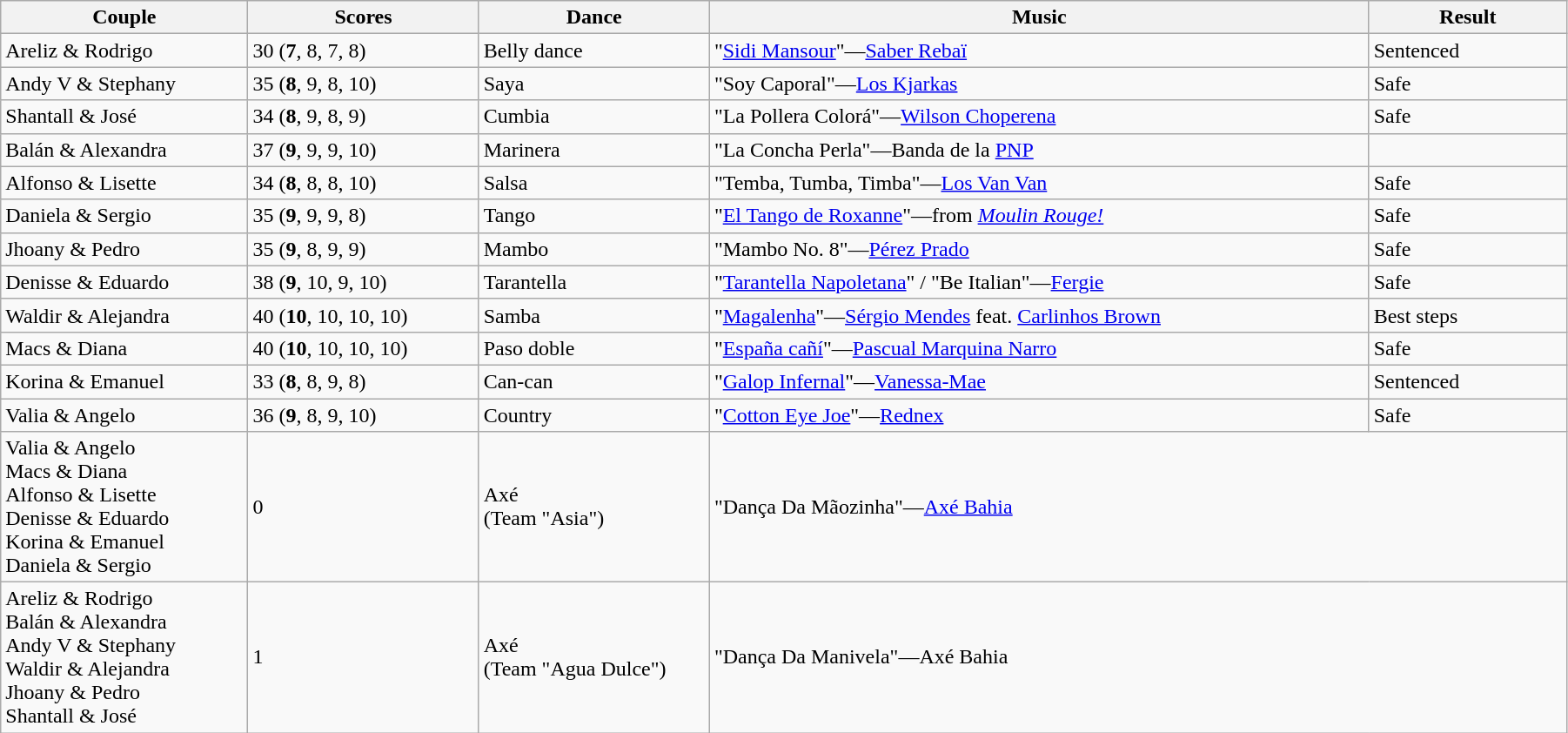<table class="wikitable sortable" style="width:95%; white-space:nowrap;">
<tr>
<th style="width:15%;">Couple</th>
<th style="width:14%;">Scores</th>
<th style="width:14%;">Dance</th>
<th style="width:40%;">Music</th>
<th style="width:12%;">Result</th>
</tr>
<tr>
<td>Areliz & Rodrigo</td>
<td>30 (<strong>7</strong>, 8, 7, 8)</td>
<td> Belly dance</td>
<td>"<a href='#'>Sidi Mansour</a>"—<a href='#'>Saber Rebaï</a></td>
<td>Sentenced</td>
</tr>
<tr>
<td>Andy V & Stephany</td>
<td>35 (<strong>8</strong>, 9, 8, 10)</td>
<td> Saya</td>
<td>"Soy Caporal"—<a href='#'>Los Kjarkas</a></td>
<td>Safe</td>
</tr>
<tr>
<td>Shantall & José</td>
<td>34 (<strong>8</strong>, 9, 8, 9)</td>
<td> Cumbia</td>
<td>"La Pollera Colorá"—<a href='#'>Wilson Choperena</a></td>
<td>Safe</td>
</tr>
<tr>
<td>Balán & Alexandra</td>
<td>37 (<strong>9</strong>, 9, 9, 10)</td>
<td> Marinera</td>
<td>"La Concha Perla"—Banda de la <a href='#'>PNP</a></td>
<td></td>
</tr>
<tr>
<td>Alfonso & Lisette</td>
<td>34 (<strong>8</strong>, 8, 8, 10)</td>
<td> Salsa</td>
<td>"Temba, Tumba, Timba"—<a href='#'>Los Van Van</a></td>
<td>Safe</td>
</tr>
<tr>
<td>Daniela & Sergio</td>
<td>35 (<strong>9</strong>, 9, 9, 8)</td>
<td> Tango</td>
<td>"<a href='#'>El Tango de Roxanne</a>"—from <em><a href='#'>Moulin Rouge!</a></em></td>
<td>Safe</td>
</tr>
<tr>
<td>Jhoany & Pedro</td>
<td>35 (<strong>9</strong>, 8, 9, 9)</td>
<td> Mambo</td>
<td>"Mambo No. 8"—<a href='#'>Pérez Prado</a></td>
<td>Safe</td>
</tr>
<tr>
<td>Denisse & Eduardo</td>
<td>38 (<strong>9</strong>, 10, 9, 10)</td>
<td> Tarantella</td>
<td>"<a href='#'>Tarantella Napoletana</a>" / "Be Italian"—<a href='#'>Fergie</a></td>
<td>Safe</td>
</tr>
<tr>
<td>Waldir & Alejandra</td>
<td>40 (<strong>10</strong>, 10, 10, 10)</td>
<td> Samba</td>
<td>"<a href='#'>Magalenha</a>"—<a href='#'>Sérgio Mendes</a> feat. <a href='#'>Carlinhos Brown</a></td>
<td>Best steps</td>
</tr>
<tr>
<td>Macs & Diana</td>
<td>40 (<strong>10</strong>, 10, 10, 10)</td>
<td> Paso doble</td>
<td>"<a href='#'>España cañí</a>"—<a href='#'>Pascual Marquina Narro</a></td>
<td>Safe</td>
</tr>
<tr>
<td>Korina & Emanuel</td>
<td>33 (<strong>8</strong>, 8, 9, 8)</td>
<td> Can-can</td>
<td>"<a href='#'>Galop Infernal</a>"—<a href='#'>Vanessa-Mae</a></td>
<td>Sentenced</td>
</tr>
<tr>
<td>Valia & Angelo</td>
<td>36 (<strong>9</strong>, 8, 9, 10)</td>
<td> Country</td>
<td>"<a href='#'>Cotton Eye Joe</a>"—<a href='#'>Rednex</a></td>
<td>Safe</td>
</tr>
<tr>
<td>Valia & Angelo<br>Macs & Diana<br>Alfonso & Lisette<br>Denisse & Eduardo<br>Korina & Emanuel<br>Daniela & Sergio</td>
<td>0</td>
<td>Axé<br>(Team "Asia")</td>
<td colspan="2">"Dança Da Mãozinha"—<a href='#'>Axé Bahia</a></td>
</tr>
<tr>
<td>Areliz & Rodrigo<br>Balán & Alexandra<br>Andy V & Stephany<br>Waldir & Alejandra<br>Jhoany & Pedro<br>Shantall & José</td>
<td>1</td>
<td>Axé<br>(Team "Agua Dulce")</td>
<td colspan="2">"Dança Da Manivela"—Axé Bahia</td>
</tr>
</table>
